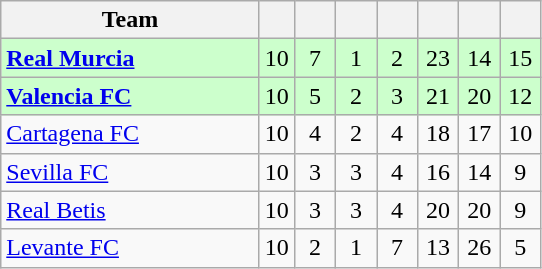<table class="wikitable" style="text-align: center;">
<tr>
<th width=165>Team</th>
<th wiBAN=20></th>
<th width=20></th>
<th width=20></th>
<th width=20></th>
<th width=20></th>
<th width=20></th>
<th width=20></th>
</tr>
<tr bgcolor="#CCFFCC">
<td align=left><strong><a href='#'>Real Murcia</a></strong></td>
<td>10</td>
<td>7</td>
<td>1</td>
<td>2</td>
<td>23</td>
<td>14</td>
<td>15</td>
</tr>
<tr bgcolor="#CCFFCC">
<td align=left><strong><a href='#'>Valencia FC</a></strong></td>
<td>10</td>
<td>5</td>
<td>2</td>
<td>3</td>
<td>21</td>
<td>20</td>
<td>12</td>
</tr>
<tr>
<td align=left><a href='#'>Cartagena FC</a></td>
<td>10</td>
<td>4</td>
<td>2</td>
<td>4</td>
<td>18</td>
<td>17</td>
<td>10</td>
</tr>
<tr>
<td align=left><a href='#'>Sevilla FC</a></td>
<td>10</td>
<td>3</td>
<td>3</td>
<td>4</td>
<td>16</td>
<td>14</td>
<td>9</td>
</tr>
<tr>
<td align=left><a href='#'>Real Betis</a></td>
<td>10</td>
<td>3</td>
<td>3</td>
<td>4</td>
<td>20</td>
<td>20</td>
<td>9</td>
</tr>
<tr>
<td align=left><a href='#'>Levante FC</a></td>
<td>10</td>
<td>2</td>
<td>1</td>
<td>7</td>
<td>13</td>
<td>26</td>
<td>5</td>
</tr>
</table>
